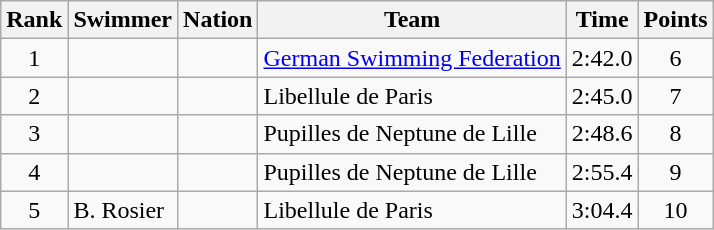<table class="wikitable sortable" style="text-align:center">
<tr>
<th>Rank</th>
<th>Swimmer</th>
<th>Nation</th>
<th>Team</th>
<th>Time</th>
<th>Points</th>
</tr>
<tr>
<td>1</td>
<td align=left></td>
<td align=left></td>
<td align=left><a href='#'>German Swimming Federation</a></td>
<td>2:42.0</td>
<td>6</td>
</tr>
<tr>
<td>2</td>
<td align=left></td>
<td align=left></td>
<td align=left>Libellule de Paris</td>
<td>2:45.0</td>
<td>7</td>
</tr>
<tr>
<td>3</td>
<td align=left></td>
<td align=left></td>
<td align=left>Pupilles de Neptune de Lille</td>
<td>2:48.6</td>
<td>8</td>
</tr>
<tr>
<td>4</td>
<td align=left></td>
<td align=left></td>
<td align=left>Pupilles de Neptune de Lille</td>
<td>2:55.4</td>
<td>9</td>
</tr>
<tr>
<td>5</td>
<td align=left>B. Rosier</td>
<td align=left></td>
<td align=left>Libellule de Paris</td>
<td>3:04.4</td>
<td>10</td>
</tr>
</table>
